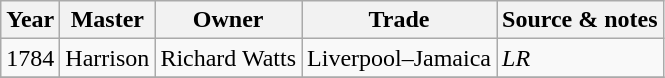<table class=" wikitable">
<tr>
<th>Year</th>
<th>Master</th>
<th>Owner</th>
<th>Trade</th>
<th>Source & notes</th>
</tr>
<tr>
<td>1784</td>
<td>Harrison</td>
<td>Richard Watts</td>
<td>Liverpool–Jamaica</td>
<td><em>LR</em></td>
</tr>
<tr>
</tr>
</table>
